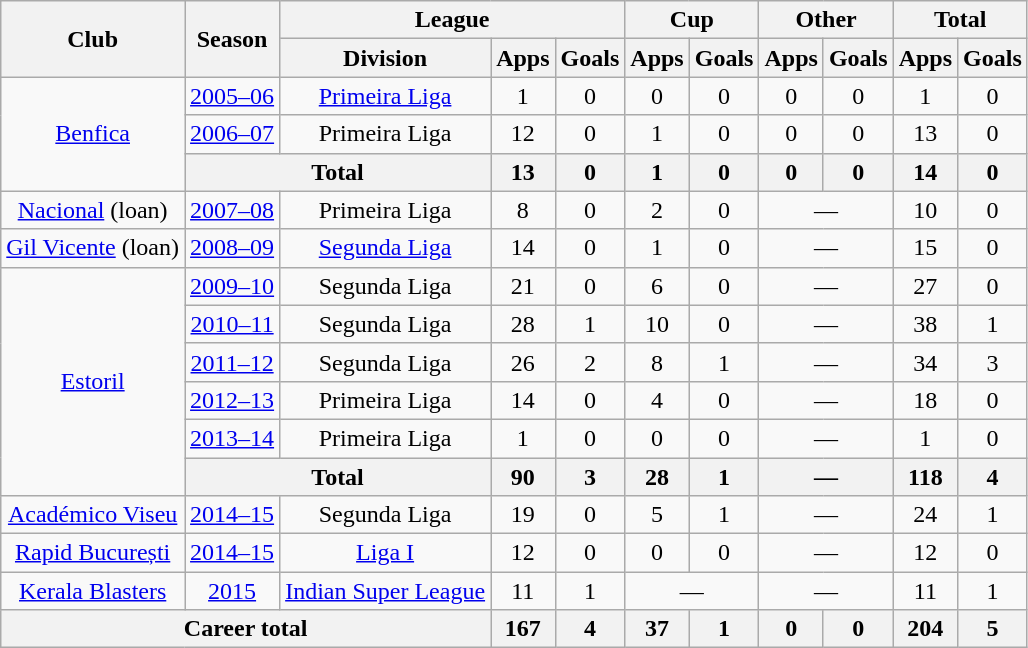<table class="wikitable" style="text-align: center;">
<tr>
<th rowspan="2">Club</th>
<th rowspan="2">Season</th>
<th colspan="3">League</th>
<th colspan="2">Cup</th>
<th colspan="2">Other</th>
<th colspan="2">Total</th>
</tr>
<tr>
<th>Division</th>
<th>Apps</th>
<th>Goals</th>
<th>Apps</th>
<th>Goals</th>
<th>Apps</th>
<th>Goals</th>
<th>Apps</th>
<th>Goals</th>
</tr>
<tr>
<td rowspan="3"><a href='#'>Benfica</a></td>
<td><a href='#'>2005–06</a></td>
<td><a href='#'>Primeira Liga</a></td>
<td>1</td>
<td>0</td>
<td>0</td>
<td>0</td>
<td>0</td>
<td>0</td>
<td>1</td>
<td>0</td>
</tr>
<tr>
<td><a href='#'>2006–07</a></td>
<td>Primeira Liga</td>
<td>12</td>
<td>0</td>
<td>1</td>
<td>0</td>
<td>0</td>
<td>0</td>
<td>13</td>
<td>0</td>
</tr>
<tr>
<th colspan="2">Total</th>
<th>13</th>
<th>0</th>
<th>1</th>
<th>0</th>
<th>0</th>
<th>0</th>
<th>14</th>
<th>0</th>
</tr>
<tr>
<td><a href='#'>Nacional</a> (loan)</td>
<td><a href='#'>2007–08</a></td>
<td>Primeira Liga</td>
<td>8</td>
<td>0</td>
<td>2</td>
<td>0</td>
<td colspan="2">—</td>
<td>10</td>
<td>0</td>
</tr>
<tr>
<td><a href='#'>Gil Vicente</a> (loan)</td>
<td><a href='#'>2008–09</a></td>
<td><a href='#'>Segunda Liga</a></td>
<td>14</td>
<td>0</td>
<td>1</td>
<td>0</td>
<td colspan="2">—</td>
<td>15</td>
<td>0</td>
</tr>
<tr>
<td rowspan="6"><a href='#'>Estoril</a></td>
<td><a href='#'>2009–10</a></td>
<td>Segunda Liga</td>
<td>21</td>
<td>0</td>
<td>6</td>
<td>0</td>
<td colspan="2">—</td>
<td>27</td>
<td>0</td>
</tr>
<tr>
<td><a href='#'>2010–11</a></td>
<td>Segunda Liga</td>
<td>28</td>
<td>1</td>
<td>10</td>
<td>0</td>
<td colspan="2">—</td>
<td>38</td>
<td>1</td>
</tr>
<tr>
<td><a href='#'>2011–12</a></td>
<td>Segunda Liga</td>
<td>26</td>
<td>2</td>
<td>8</td>
<td>1</td>
<td colspan="2">—</td>
<td>34</td>
<td>3</td>
</tr>
<tr>
<td><a href='#'>2012–13</a></td>
<td>Primeira Liga</td>
<td>14</td>
<td>0</td>
<td>4</td>
<td>0</td>
<td colspan="2">—</td>
<td>18</td>
<td>0</td>
</tr>
<tr>
<td><a href='#'>2013–14</a></td>
<td>Primeira Liga</td>
<td>1</td>
<td>0</td>
<td>0</td>
<td>0</td>
<td colspan="2">—</td>
<td>1</td>
<td>0</td>
</tr>
<tr>
<th colspan="2">Total</th>
<th>90</th>
<th>3</th>
<th>28</th>
<th>1</th>
<th colspan="2">—</th>
<th>118</th>
<th>4</th>
</tr>
<tr>
<td rowspan="1"><a href='#'>Académico Viseu</a></td>
<td><a href='#'>2014–15</a></td>
<td>Segunda Liga</td>
<td>19</td>
<td>0</td>
<td>5</td>
<td>1</td>
<td colspan="2">—</td>
<td>24</td>
<td>1</td>
</tr>
<tr>
<td rowspan="1"><a href='#'>Rapid București</a></td>
<td><a href='#'>2014–15</a></td>
<td><a href='#'>Liga I</a></td>
<td>12</td>
<td>0</td>
<td>0</td>
<td>0</td>
<td colspan="2">—</td>
<td>12</td>
<td>0</td>
</tr>
<tr>
<td rowspan="1"><a href='#'>Kerala Blasters</a></td>
<td><a href='#'>2015</a></td>
<td><a href='#'>Indian Super League</a></td>
<td>11</td>
<td>1</td>
<td colspan="2">—</td>
<td colspan="2">—</td>
<td>11</td>
<td>1</td>
</tr>
<tr>
<th colspan="3">Career total</th>
<th>167</th>
<th>4</th>
<th>37</th>
<th>1</th>
<th>0</th>
<th>0</th>
<th>204</th>
<th>5</th>
</tr>
</table>
